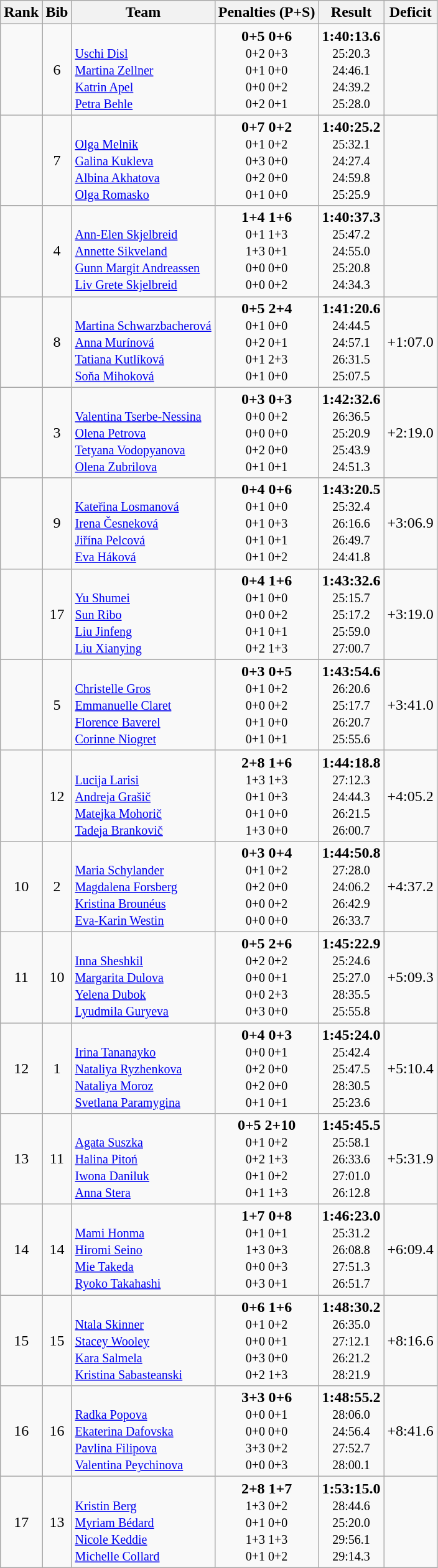<table class="wikitable sortable" style="text-align:center">
<tr>
<th>Rank</th>
<th>Bib</th>
<th>Team</th>
<th>Penalties (P+S)</th>
<th>Result</th>
<th>Deficit</th>
</tr>
<tr>
<td></td>
<td>6</td>
<td align="left"><br><small><a href='#'>Uschi Disl</a><br><a href='#'>Martina Zellner</a><br><a href='#'>Katrin Apel</a><br><a href='#'>Petra Behle</a></small></td>
<td><strong>0+5 0+6</strong><br><small>0+2 0+3<br>0+1 0+0<br>0+0 0+2<br>0+2 0+1</small></td>
<td><strong>1:40:13.6</strong><br><small>25:20.3<br>24:46.1<br>24:39.2<br>25:28.0</small></td>
<td></td>
</tr>
<tr>
<td></td>
<td>7</td>
<td align="left"><br><small><a href='#'>Olga Melnik</a><br><a href='#'>Galina Kukleva</a><br><a href='#'>Albina Akhatova</a><br><a href='#'>Olga Romasko</a></small></td>
<td><strong>0+7 0+2</strong><br><small>0+1 0+2<br>0+3 0+0<br>0+2 0+0<br>0+1 0+0</small></td>
<td><strong>1:40:25.2</strong><br><small>25:32.1<br>24:27.4<br>24:59.8<br>25:25.9</small></td>
<td></td>
</tr>
<tr>
<td></td>
<td>4</td>
<td align="left"><br><small><a href='#'>Ann-Elen Skjelbreid</a><br><a href='#'>Annette Sikveland</a><br><a href='#'>Gunn Margit Andreassen</a><br><a href='#'>Liv Grete Skjelbreid</a></small></td>
<td><strong>1+4 1+6</strong><br><small>0+1 1+3<br>1+3 0+1<br>0+0 0+0<br>0+0 0+2</small></td>
<td><strong>1:40:37.3</strong><br><small>25:47.2<br>24:55.0<br>25:20.8<br>24:34.3</small></td>
<td></td>
</tr>
<tr>
<td></td>
<td>8</td>
<td align="left"><br><small><a href='#'>Martina Schwarzbacherová</a><br><a href='#'>Anna Murínová</a><br><a href='#'>Tatiana Kutlíková</a><br><a href='#'>Soňa Mihoková</a></small></td>
<td><strong>0+5 2+4</strong><br><small>0+1 0+0<br>0+2 0+1<br>0+1 2+3<br>0+1 0+0</small></td>
<td><strong>1:41:20.6</strong><br><small>24:44.5<br>24:57.1<br>26:31.5<br>25:07.5</small></td>
<td>+1:07.0</td>
</tr>
<tr>
<td></td>
<td>3</td>
<td align="left"><br><small><a href='#'>Valentina Tserbe-Nessina</a><br><a href='#'>Olena Petrova</a><br><a href='#'>Tetyana Vodopyanova</a><br><a href='#'>Olena Zubrilova</a></small></td>
<td><strong>0+3 0+3</strong><br><small>0+0 0+2<br>0+0 0+0<br>0+2 0+0<br>0+1 0+1</small></td>
<td><strong>1:42:32.6</strong><br><small>26:36.5<br>25:20.9<br>25:43.9<br>24:51.3</small></td>
<td>+2:19.0</td>
</tr>
<tr>
<td></td>
<td>9</td>
<td align="left"><br><small><a href='#'>Kateřina Losmanová</a><br><a href='#'>Irena Česneková</a><br><a href='#'>Jiřína Pelcová</a><br><a href='#'>Eva Háková</a></small></td>
<td><strong>0+4 0+6</strong><br><small>0+1 0+0<br>0+1 0+3<br>0+1 0+1<br>0+1 0+2</small></td>
<td><strong>1:43:20.5</strong><br><small>25:32.4<br>26:16.6<br>26:49.7<br>24:41.8</small></td>
<td>+3:06.9</td>
</tr>
<tr>
<td></td>
<td>17</td>
<td align="left"><br><small><a href='#'>Yu Shumei</a><br><a href='#'>Sun Ribo</a><br><a href='#'>Liu Jinfeng</a><br><a href='#'>Liu Xianying</a></small></td>
<td><strong>0+4 1+6</strong><br><small>0+1 0+0<br>0+0 0+2<br>0+1 0+1<br>0+2 1+3</small></td>
<td><strong>1:43:32.6</strong><br><small>25:15.7<br>25:17.2<br>25:59.0<br>27:00.7</small></td>
<td>+3:19.0</td>
</tr>
<tr>
<td></td>
<td>5</td>
<td align="left"><br><small><a href='#'>Christelle Gros</a><br><a href='#'>Emmanuelle Claret</a><br><a href='#'>Florence Baverel</a><br><a href='#'>Corinne Niogret</a></small></td>
<td><strong>0+3 0+5</strong><br><small>0+1 0+2<br>0+0 0+2<br>0+1 0+0<br>0+1 0+1</small></td>
<td><strong>1:43:54.6</strong><br><small>26:20.6<br>25:17.7<br>26:20.7<br>25:55.6</small></td>
<td>+3:41.0</td>
</tr>
<tr>
<td></td>
<td>12</td>
<td align="left"><br><small><a href='#'>Lucija Larisi</a><br><a href='#'>Andreja Grašič</a><br><a href='#'>Matejka Mohorič</a><br><a href='#'>Tadeja Brankovič</a></small></td>
<td><strong>2+8 1+6</strong><br><small>1+3 1+3<br>0+1 0+3<br>0+1 0+0<br>1+3 0+0</small></td>
<td><strong>1:44:18.8</strong><br><small>27:12.3<br>24:44.3<br>26:21.5<br>26:00.7</small></td>
<td>+4:05.2</td>
</tr>
<tr>
<td>10</td>
<td>2</td>
<td align="left"><br><small><a href='#'>Maria Schylander</a><br><a href='#'>Magdalena Forsberg</a><br><a href='#'>Kristina Brounéus</a><br><a href='#'>Eva-Karin Westin</a></small></td>
<td><strong>0+3 0+4</strong><br><small>0+1 0+2<br>0+2 0+0<br>0+0 0+2<br>0+0 0+0</small></td>
<td><strong>1:44:50.8</strong><br><small>27:28.0<br>24:06.2<br>26:42.9<br>26:33.7</small></td>
<td>+4:37.2</td>
</tr>
<tr>
<td>11</td>
<td>10</td>
<td align="left"><br><small><a href='#'>Inna Sheshkil</a><br><a href='#'>Margarita Dulova</a><br><a href='#'>Yelena Dubok</a><br><a href='#'>Lyudmila Guryeva</a></small></td>
<td><strong>0+5 2+6</strong><br><small>0+2 0+2<br>0+0 0+1<br>0+0 2+3<br>0+3 0+0</small></td>
<td><strong>1:45:22.9</strong><br><small>25:24.6<br>25:27.0<br>28:35.5<br>25:55.8</small></td>
<td>+5:09.3</td>
</tr>
<tr>
<td>12</td>
<td>1</td>
<td align="left"><br><small><a href='#'>Irina Tananayko</a><br><a href='#'>Nataliya Ryzhenkova</a><br><a href='#'>Nataliya Moroz</a><br><a href='#'>Svetlana Paramygina</a></small></td>
<td><strong>0+4 0+3</strong><br><small>0+0 0+1<br>0+2 0+0<br>0+2 0+0<br>0+1 0+1</small></td>
<td><strong>1:45:24.0</strong><br><small>25:42.4<br>25:47.5<br>28:30.5<br>25:23.6</small></td>
<td>+5:10.4</td>
</tr>
<tr>
<td>13</td>
<td>11</td>
<td align="left"><br><small><a href='#'>Agata Suszka</a><br><a href='#'>Halina Pitoń</a><br><a href='#'>Iwona Daniluk</a><br><a href='#'>Anna Stera</a></small></td>
<td><strong>0+5 2+10</strong><br><small>0+1 0+2<br>0+2 1+3<br>0+1 0+2<br>0+1 1+3</small></td>
<td><strong>1:45:45.5</strong><br><small>25:58.1<br>26:33.6<br>27:01.0<br>26:12.8</small></td>
<td>+5:31.9</td>
</tr>
<tr>
<td>14</td>
<td>14</td>
<td align="left"><br><small><a href='#'>Mami Honma</a><br><a href='#'>Hiromi Seino</a><br><a href='#'>Mie Takeda</a><br><a href='#'>Ryoko Takahashi</a></small></td>
<td><strong>1+7 0+8</strong><br><small>0+1 0+1<br>1+3 0+3<br>0+0 0+3<br>0+3 0+1</small></td>
<td><strong>1:46:23.0</strong><br><small>25:31.2<br>26:08.8<br>27:51.3<br>26:51.7</small></td>
<td>+6:09.4</td>
</tr>
<tr>
<td>15</td>
<td>15</td>
<td align="left"><br><small><a href='#'>Ntala Skinner</a><br><a href='#'>Stacey Wooley</a><br><a href='#'>Kara Salmela</a><br><a href='#'>Kristina Sabasteanski</a></small></td>
<td><strong>0+6 1+6</strong><br><small>0+1 0+2<br>0+0 0+1<br>0+3 0+0<br>0+2 1+3</small></td>
<td><strong>1:48:30.2</strong><br><small>26:35.0<br>27:12.1<br>26:21.2<br>28:21.9</small></td>
<td>+8:16.6</td>
</tr>
<tr>
<td>16</td>
<td>16</td>
<td align="left"><br><small><a href='#'>Radka Popova</a><br><a href='#'>Ekaterina Dafovska</a><br><a href='#'>Pavlina Filipova</a><br><a href='#'>Valentina Peychinova</a></small></td>
<td><strong>3+3 0+6</strong><br><small>0+0 0+1<br>0+0 0+0<br>3+3 0+2<br>0+0 0+3</small></td>
<td><strong>1:48:55.2</strong><br><small>28:06.0<br>24:56.4<br>27:52.7<br>28:00.1</small></td>
<td>+8:41.6</td>
</tr>
<tr>
<td>17</td>
<td>13</td>
<td align="left"><br><small><a href='#'>Kristin Berg</a><br><a href='#'>Myriam Bédard</a><br><a href='#'>Nicole Keddie</a><br><a href='#'>Michelle Collard</a></small></td>
<td><strong>2+8 1+7</strong><br><small>1+3 0+2<br>0+1 0+0<br>1+3 1+3<br>0+1 0+2</small></td>
<td><strong>1:53:15.0</strong><br><small>28:44.6<br>25:20.0<br>29:56.1<br>29:14.3</small></td>
<td></td>
</tr>
</table>
